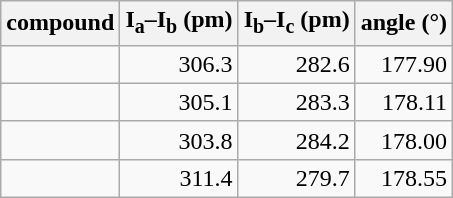<table class="wikitable" style="text-align:right">
<tr>
<th>compound</th>
<th>I<sub>a</sub>–I<sub>b</sub> (pm)</th>
<th>I<sub>b</sub>–I<sub>c</sub> (pm)</th>
<th>angle (°)</th>
</tr>
<tr>
<td></td>
<td>306.3</td>
<td>282.6</td>
<td>177.90</td>
</tr>
<tr>
<td></td>
<td>305.1</td>
<td>283.3</td>
<td>178.11</td>
</tr>
<tr>
<td></td>
<td>303.8</td>
<td>284.2</td>
<td>178.00</td>
</tr>
<tr>
<td></td>
<td>311.4</td>
<td>279.7</td>
<td>178.55</td>
</tr>
</table>
